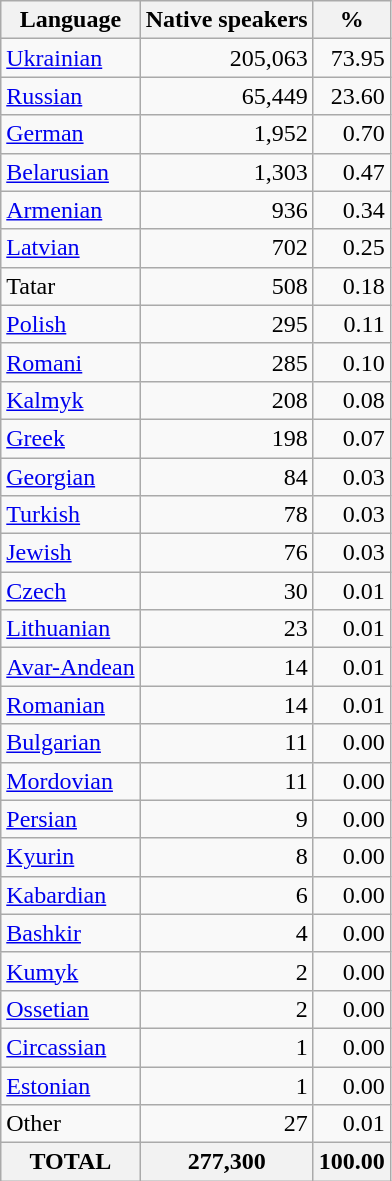<table class="wikitable sortable">
<tr>
<th>Language</th>
<th>Native speakers</th>
<th>%</th>
</tr>
<tr>
<td><a href='#'>Ukrainian</a></td>
<td align="right">205,063</td>
<td align="right">73.95</td>
</tr>
<tr>
<td><a href='#'>Russian</a></td>
<td align="right">65,449</td>
<td align="right">23.60</td>
</tr>
<tr>
<td><a href='#'>German</a></td>
<td align="right">1,952</td>
<td align="right">0.70</td>
</tr>
<tr>
<td><a href='#'>Belarusian</a></td>
<td align="right">1,303</td>
<td align="right">0.47</td>
</tr>
<tr>
<td><a href='#'>Armenian</a></td>
<td align="right">936</td>
<td align="right">0.34</td>
</tr>
<tr>
<td><a href='#'>Latvian</a></td>
<td align="right">702</td>
<td align="right">0.25</td>
</tr>
<tr>
<td>Tatar</td>
<td align="right">508</td>
<td align="right">0.18</td>
</tr>
<tr>
<td><a href='#'>Polish</a></td>
<td align="right">295</td>
<td align="right">0.11</td>
</tr>
<tr>
<td><a href='#'>Romani</a></td>
<td align="right">285</td>
<td align="right">0.10</td>
</tr>
<tr>
<td><a href='#'>Kalmyk</a></td>
<td align="right">208</td>
<td align="right">0.08</td>
</tr>
<tr>
<td><a href='#'>Greek</a></td>
<td align="right">198</td>
<td align="right">0.07</td>
</tr>
<tr>
<td><a href='#'>Georgian</a></td>
<td align="right">84</td>
<td align="right">0.03</td>
</tr>
<tr>
<td><a href='#'>Turkish</a></td>
<td align="right">78</td>
<td align="right">0.03</td>
</tr>
<tr>
<td><a href='#'>Jewish</a></td>
<td align="right">76</td>
<td align="right">0.03</td>
</tr>
<tr>
<td><a href='#'>Czech</a></td>
<td align="right">30</td>
<td align="right">0.01</td>
</tr>
<tr>
<td><a href='#'>Lithuanian</a></td>
<td align="right">23</td>
<td align="right">0.01</td>
</tr>
<tr>
<td><a href='#'>Avar-Andean</a></td>
<td align="right">14</td>
<td align="right">0.01</td>
</tr>
<tr>
<td><a href='#'>Romanian</a></td>
<td align="right">14</td>
<td align="right">0.01</td>
</tr>
<tr>
<td><a href='#'>Bulgarian</a></td>
<td align="right">11</td>
<td align="right">0.00</td>
</tr>
<tr>
<td><a href='#'>Mordovian</a></td>
<td align="right">11</td>
<td align="right">0.00</td>
</tr>
<tr>
<td><a href='#'>Persian</a></td>
<td align="right">9</td>
<td align="right">0.00</td>
</tr>
<tr>
<td><a href='#'>Kyurin</a></td>
<td align="right">8</td>
<td align="right">0.00</td>
</tr>
<tr>
<td><a href='#'>Kabardian</a></td>
<td align="right">6</td>
<td align="right">0.00</td>
</tr>
<tr>
<td><a href='#'>Bashkir</a></td>
<td align="right">4</td>
<td align="right">0.00</td>
</tr>
<tr>
<td><a href='#'>Kumyk</a></td>
<td align="right">2</td>
<td align="right">0.00</td>
</tr>
<tr>
<td><a href='#'>Ossetian</a></td>
<td align="right">2</td>
<td align="right">0.00</td>
</tr>
<tr>
<td><a href='#'>Circassian</a></td>
<td align="right">1</td>
<td align="right">0.00</td>
</tr>
<tr>
<td><a href='#'>Estonian</a></td>
<td align="right">1</td>
<td align="right">0.00</td>
</tr>
<tr>
<td>Other</td>
<td align="right">27</td>
<td align="right">0.01</td>
</tr>
<tr>
<th>TOTAL</th>
<th>277,300</th>
<th>100.00</th>
</tr>
</table>
